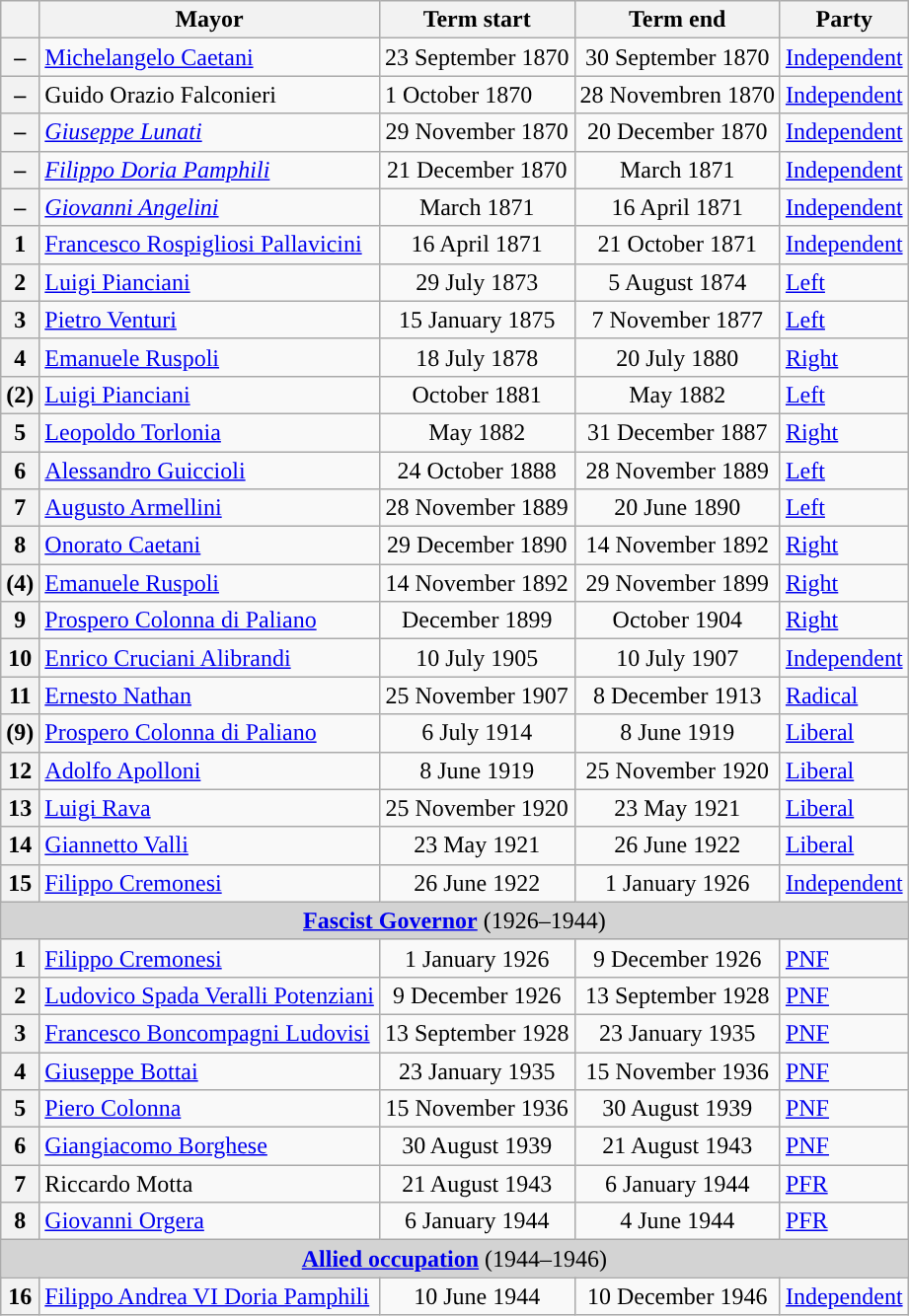<table class="wikitable">
<tr>
<th class=unsortable> </th>
<th>Mayor</th>
<th>Term start</th>
<th>Term end</th>
<th>Party</th>
</tr>
<tr>
<th style="background:">–</th>
<td><a href='#'>Michelangelo Caetani</a></td>
<td align=center>23 September 1870</td>
<td align=center>30 September 1870</td>
<td><a href='#'>Independent</a></td>
</tr>
<tr>
<th style="background:">–</th>
<td>Guido Orazio Falconieri</td>
<td>1 October 1870</td>
<td>28 Novembren 1870</td>
<td><a href='#'>Independent</a></td>
</tr>
<tr>
<th style="background:">–</th>
<td><em><a href='#'>Giuseppe Lunati</a></em></td>
<td align=center>29 November 1870</td>
<td align=center>20 December 1870</td>
<td><a href='#'>Independent</a></td>
</tr>
<tr>
<th style="background:">–</th>
<td><em><a href='#'>Filippo Doria Pamphili</a></em></td>
<td align=center>21 December 1870</td>
<td align=center>March 1871</td>
<td><a href='#'>Independent</a></td>
</tr>
<tr>
<th style="background:">–</th>
<td><em><a href='#'>Giovanni Angelini</a></em></td>
<td align=center>March 1871</td>
<td align=center>16 April 1871</td>
<td><a href='#'>Independent</a></td>
</tr>
<tr>
<th style="background:">1</th>
<td><a href='#'>Francesco Rospigliosi Pallavicini</a></td>
<td align=center>16 April 1871</td>
<td align=center>21 October 1871</td>
<td><a href='#'>Independent</a></td>
</tr>
<tr>
<th style="background:">2</th>
<td><a href='#'>Luigi Pianciani</a></td>
<td align=center>29 July 1873</td>
<td align=center>5 August 1874</td>
<td><a href='#'>Left</a></td>
</tr>
<tr>
<th style="background:">3</th>
<td><a href='#'>Pietro Venturi</a></td>
<td align=center>15 January 1875</td>
<td align=center>7 November 1877</td>
<td><a href='#'>Left</a></td>
</tr>
<tr>
<th style="background:">4</th>
<td><a href='#'>Emanuele Ruspoli</a></td>
<td align=center>18 July 1878</td>
<td align=center>20 July 1880</td>
<td><a href='#'>Right</a></td>
</tr>
<tr>
<th style="background:">(2)</th>
<td><a href='#'>Luigi Pianciani</a></td>
<td align=center>October 1881</td>
<td align=center>May 1882</td>
<td><a href='#'>Left</a></td>
</tr>
<tr>
<th style="background:">5</th>
<td><a href='#'>Leopoldo Torlonia</a></td>
<td align=center>May 1882</td>
<td align=center>31 December 1887</td>
<td><a href='#'>Right</a></td>
</tr>
<tr>
<th style="background:">6</th>
<td><a href='#'>Alessandro Guiccioli</a></td>
<td align=center>24 October 1888</td>
<td align=center>28 November 1889</td>
<td><a href='#'>Left</a></td>
</tr>
<tr>
<th style="background:">7</th>
<td><a href='#'>Augusto Armellini</a></td>
<td align=center>28 November 1889</td>
<td align=center>20 June 1890</td>
<td><a href='#'>Left</a></td>
</tr>
<tr>
<th style="background:">8</th>
<td><a href='#'>Onorato Caetani</a></td>
<td align=center>29 December 1890</td>
<td align=center>14 November 1892</td>
<td><a href='#'>Right</a></td>
</tr>
<tr>
<th style="background:">(4)</th>
<td><a href='#'>Emanuele Ruspoli</a></td>
<td align=center>14 November 1892</td>
<td align=center>29 November 1899</td>
<td><a href='#'>Right</a></td>
</tr>
<tr>
<th style="background:">9</th>
<td><a href='#'>Prospero Colonna di Paliano</a></td>
<td align=center>December 1899</td>
<td align=center>October 1904</td>
<td><a href='#'>Right</a></td>
</tr>
<tr>
<th style="background:">10</th>
<td><a href='#'>Enrico Cruciani Alibrandi</a></td>
<td align=center>10 July 1905</td>
<td align=center>10 July 1907</td>
<td><a href='#'>Independent</a></td>
</tr>
<tr>
<th style="background:">11</th>
<td><a href='#'>Ernesto Nathan</a></td>
<td align=center>25 November 1907</td>
<td align=center>8 December 1913</td>
<td><a href='#'>Radical</a></td>
</tr>
<tr>
<th style="background:">(9)</th>
<td><a href='#'>Prospero Colonna di Paliano</a></td>
<td align=center>6 July 1914</td>
<td align=center>8 June 1919</td>
<td><a href='#'>Liberal</a></td>
</tr>
<tr>
<th style="background:">12</th>
<td><a href='#'>Adolfo Apolloni</a></td>
<td align=center>8 June 1919</td>
<td align=center>25 November 1920</td>
<td><a href='#'>Liberal</a></td>
</tr>
<tr>
<th style="background:">13</th>
<td><a href='#'>Luigi Rava</a></td>
<td align=center>25 November 1920</td>
<td align=center>23 May 1921</td>
<td><a href='#'>Liberal</a></td>
</tr>
<tr>
<th style="background:">14</th>
<td><a href='#'>Giannetto Valli</a></td>
<td align=center>23 May 1921</td>
<td align=center>26 June 1922</td>
<td><a href='#'>Liberal</a></td>
</tr>
<tr>
<th style="background:">15</th>
<td><a href='#'>Filippo Cremonesi</a></td>
<td align=center>26 June 1922</td>
<td align=center>1 January 1926</td>
<td><a href='#'>Independent</a></td>
</tr>
<tr>
<td colspan="6" bgcolor="lightgrey" align="center"><strong><a href='#'>Fascist Governor</a></strong> (1926–1944)</td>
</tr>
<tr>
<th style="background:">1</th>
<td><a href='#'>Filippo Cremonesi</a></td>
<td align=center>1 January 1926</td>
<td align=center>9 December 1926</td>
<td><a href='#'>PNF</a></td>
</tr>
<tr>
<th style="background:">2</th>
<td><a href='#'>Ludovico Spada Veralli Potenziani</a></td>
<td align=center>9 December 1926</td>
<td align=center>13 September 1928</td>
<td><a href='#'>PNF</a></td>
</tr>
<tr>
<th style="background:">3</th>
<td><a href='#'>Francesco Boncompagni Ludovisi</a></td>
<td align=center>13 September 1928</td>
<td align=center>23 January 1935</td>
<td><a href='#'>PNF</a></td>
</tr>
<tr>
<th style="background:">4</th>
<td><a href='#'>Giuseppe Bottai</a></td>
<td align=center>23 January 1935</td>
<td align=center>15 November 1936</td>
<td><a href='#'>PNF</a></td>
</tr>
<tr>
<th style="background:">5</th>
<td><a href='#'>Piero Colonna</a></td>
<td align=center>15 November 1936</td>
<td align=center>30 August 1939</td>
<td><a href='#'>PNF</a></td>
</tr>
<tr>
<th style="background:">6</th>
<td><a href='#'>Giangiacomo Borghese</a></td>
<td align=center>30 August 1939</td>
<td align=center>21 August 1943</td>
<td><a href='#'>PNF</a></td>
</tr>
<tr>
<th style="background:">7</th>
<td>Riccardo Motta</td>
<td align=center>21 August 1943</td>
<td align=center>6 January 1944</td>
<td><a href='#'>PFR</a></td>
</tr>
<tr>
<th style="background:">8</th>
<td><a href='#'>Giovanni Orgera</a></td>
<td align=center>6 January 1944</td>
<td align=center>4 June 1944</td>
<td><a href='#'>PFR</a></td>
</tr>
<tr>
<td colspan="6" bgcolor="lightgrey" align="center"><strong><a href='#'>Allied occupation</a></strong> (1944–1946)</td>
</tr>
<tr>
<th style="background:">16</th>
<td><a href='#'>Filippo Andrea VI Doria Pamphili</a></td>
<td align=center>10 June 1944</td>
<td align=center>10 December 1946</td>
<td><a href='#'>Independent</a></td>
</tr>
</table>
